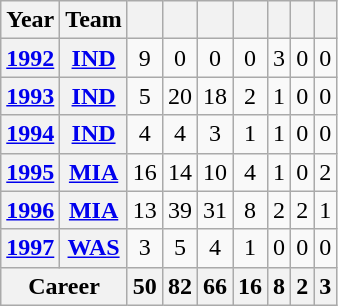<table class="wikitable sortable;" style="text-align: center;">
<tr>
<th>Year</th>
<th>Team</th>
<th></th>
<th></th>
<th></th>
<th></th>
<th></th>
<th></th>
<th></th>
</tr>
<tr>
<th><a href='#'>1992</a></th>
<th><a href='#'>IND</a></th>
<td>9</td>
<td>0</td>
<td>0</td>
<td>0</td>
<td>3</td>
<td>0</td>
<td>0</td>
</tr>
<tr>
<th><a href='#'>1993</a></th>
<th><a href='#'>IND</a></th>
<td>5</td>
<td>20</td>
<td>18</td>
<td>2</td>
<td>1</td>
<td>0</td>
<td>0</td>
</tr>
<tr>
<th><a href='#'>1994</a></th>
<th><a href='#'>IND</a></th>
<td>4</td>
<td>4</td>
<td>3</td>
<td>1</td>
<td>1</td>
<td>0</td>
<td>0</td>
</tr>
<tr>
<th><a href='#'>1995</a></th>
<th><a href='#'>MIA</a></th>
<td>16</td>
<td>14</td>
<td>10</td>
<td>4</td>
<td>1</td>
<td>0</td>
<td>2</td>
</tr>
<tr>
<th><a href='#'>1996</a></th>
<th><a href='#'>MIA</a></th>
<td>13</td>
<td>39</td>
<td>31</td>
<td>8</td>
<td>2</td>
<td>2</td>
<td>1</td>
</tr>
<tr>
<th><a href='#'>1997</a></th>
<th><a href='#'>WAS</a></th>
<td>3</td>
<td>5</td>
<td>4</td>
<td>1</td>
<td>0</td>
<td>0</td>
<td>0</td>
</tr>
<tr>
<th colspan="2">Career</th>
<th>50</th>
<th>82</th>
<th>66</th>
<th>16</th>
<th>8</th>
<th>2</th>
<th>3</th>
</tr>
</table>
